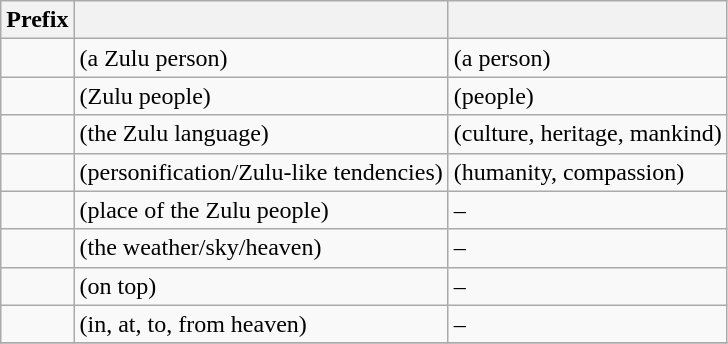<table class="wikitable">
<tr>
<th>Prefix</th>
<th></th>
<th></th>
</tr>
<tr>
<td></td>
<td> (a Zulu person)</td>
<td> (a person)</td>
</tr>
<tr>
<td></td>
<td> (Zulu people)</td>
<td> (people)</td>
</tr>
<tr>
<td></td>
<td> (the Zulu language)</td>
<td> (culture, heritage, mankind)</td>
</tr>
<tr>
<td></td>
<td> (personification/Zulu-like tendencies)</td>
<td> (humanity, compassion)</td>
</tr>
<tr>
<td></td>
<td> (place of the Zulu people)</td>
<td>–</td>
</tr>
<tr>
<td></td>
<td> (the weather/sky/heaven)</td>
<td>–</td>
</tr>
<tr>
<td></td>
<td> (on top)</td>
<td>–</td>
</tr>
<tr>
<td></td>
<td> (in, at, to, from heaven)</td>
<td>–</td>
</tr>
<tr>
</tr>
</table>
